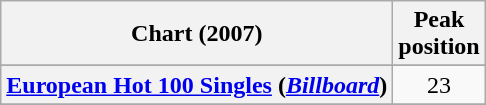<table class="wikitable sortable plainrowheaders" style="text-align:center">
<tr>
<th scope="col">Chart (2007)</th>
<th scope="col">Peak<br>position</th>
</tr>
<tr>
</tr>
<tr>
<th scope="row"><a href='#'>European Hot 100 Singles</a> (<em><a href='#'>Billboard</a></em>)</th>
<td align="center">23</td>
</tr>
<tr>
</tr>
<tr>
</tr>
</table>
